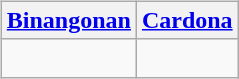<table>
<tr style="vertical-align:top;">
<td><br><table class="wikitable" style="margin:auto;">
<tr>
<th scope="col"><a href='#'>Binangonan</a></th>
<th scope="col"><a href='#'>Cardona</a></th>
</tr>
<tr style="vertical-align:top;">
<td></td>
<td><br></td>
</tr>
</table>
</td>
<td><br></td>
</tr>
</table>
